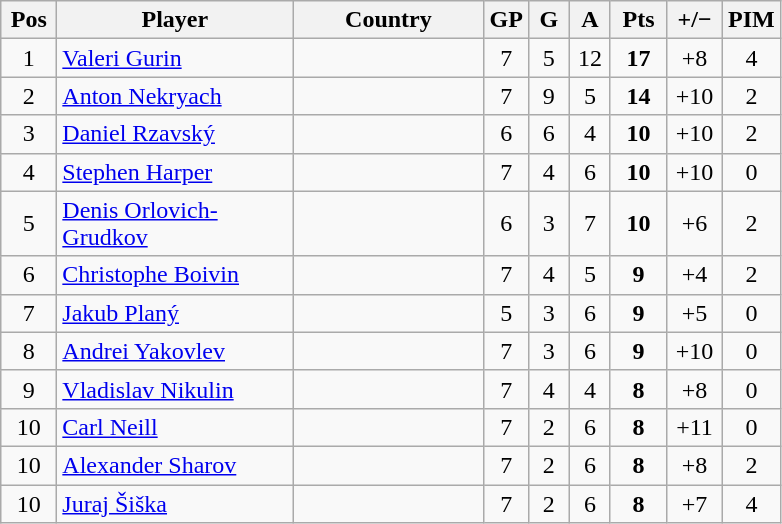<table class="wikitable sortable" style="text-align: center;">
<tr>
<th width=30>Pos</th>
<th width=150>Player</th>
<th width=120>Country</th>
<th width=20>GP</th>
<th width=20>G</th>
<th width=20>A</th>
<th width=30>Pts</th>
<th width=30>+/−</th>
<th width=30>PIM</th>
</tr>
<tr>
<td>1</td>
<td align=left><a href='#'>Valeri Gurin</a></td>
<td align=left></td>
<td>7</td>
<td>5</td>
<td>12</td>
<td><strong>17</strong></td>
<td>+8</td>
<td>4</td>
</tr>
<tr>
<td>2</td>
<td align=left><a href='#'>Anton Nekryach</a></td>
<td align=left></td>
<td>7</td>
<td>9</td>
<td>5</td>
<td><strong>14</strong></td>
<td>+10</td>
<td>2</td>
</tr>
<tr>
<td>3</td>
<td align=left><a href='#'>Daniel Rzavský</a></td>
<td align=left></td>
<td>6</td>
<td>6</td>
<td>4</td>
<td><strong>10</strong></td>
<td>+10</td>
<td>2</td>
</tr>
<tr>
<td>4</td>
<td align=left><a href='#'>Stephen Harper</a></td>
<td align=left></td>
<td>7</td>
<td>4</td>
<td>6</td>
<td><strong>10</strong></td>
<td>+10</td>
<td>0</td>
</tr>
<tr>
<td>5</td>
<td align=left><a href='#'>Denis Orlovich-Grudkov</a></td>
<td align=left></td>
<td>6</td>
<td>3</td>
<td>7</td>
<td><strong>10</strong></td>
<td>+6</td>
<td>2</td>
</tr>
<tr>
<td>6</td>
<td align=left><a href='#'>Christophe Boivin</a></td>
<td align=left></td>
<td>7</td>
<td>4</td>
<td>5</td>
<td><strong>9</strong></td>
<td>+4</td>
<td>2</td>
</tr>
<tr>
<td>7</td>
<td align=left><a href='#'>Jakub Planý</a></td>
<td align=left></td>
<td>5</td>
<td>3</td>
<td>6</td>
<td><strong>9</strong></td>
<td>+5</td>
<td>0</td>
</tr>
<tr>
<td>8</td>
<td align=left><a href='#'>Andrei Yakovlev</a></td>
<td align=left></td>
<td>7</td>
<td>3</td>
<td>6</td>
<td><strong>9</strong></td>
<td>+10</td>
<td>0</td>
</tr>
<tr>
<td>9</td>
<td align=left><a href='#'>Vladislav Nikulin</a></td>
<td align=left></td>
<td>7</td>
<td>4</td>
<td>4</td>
<td><strong>8</strong></td>
<td>+8</td>
<td>0</td>
</tr>
<tr>
<td>10</td>
<td align=left><a href='#'>Carl Neill</a></td>
<td align=left></td>
<td>7</td>
<td>2</td>
<td>6</td>
<td><strong>8</strong></td>
<td>+11</td>
<td>0</td>
</tr>
<tr>
<td>10</td>
<td align=left><a href='#'>Alexander Sharov</a></td>
<td align=left></td>
<td>7</td>
<td>2</td>
<td>6</td>
<td><strong>8</strong></td>
<td>+8</td>
<td>2</td>
</tr>
<tr>
<td>10</td>
<td align=left><a href='#'>Juraj Šiška</a></td>
<td align=left></td>
<td>7</td>
<td>2</td>
<td>6</td>
<td><strong>8</strong></td>
<td>+7</td>
<td>4</td>
</tr>
</table>
